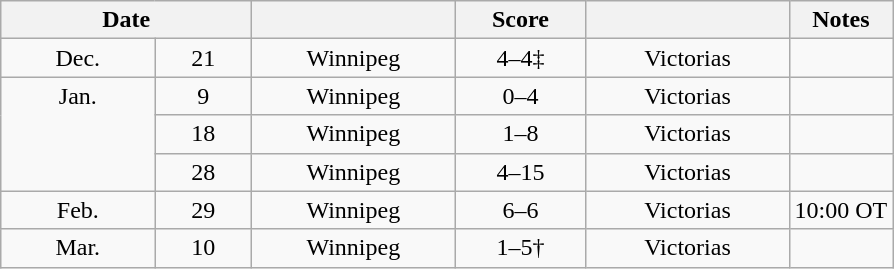<table class="wikitable">
<tr>
<th colspan="2" style="width:10em">Date</th>
<th style="width:8em"> </th>
<th style="width:5em">Score</th>
<th style="width:8em"> </th>
<th>Notes</th>
</tr>
<tr align="center">
<td>Dec.</td>
<td>21</td>
<td>Winnipeg</td>
<td>4–4‡</td>
<td>Victorias</td>
<td> </td>
</tr>
<tr align="center">
<td rowspan="3" valign="top">Jan.</td>
<td>9</td>
<td>Winnipeg</td>
<td>0–4</td>
<td>Victorias</td>
<td> </td>
</tr>
<tr align="center">
<td>18</td>
<td>Winnipeg</td>
<td>1–8</td>
<td>Victorias</td>
<td> </td>
</tr>
<tr align="center">
<td>28</td>
<td>Winnipeg</td>
<td>4–15</td>
<td>Victorias</td>
<td> </td>
</tr>
<tr align="center">
<td>Feb.</td>
<td>29</td>
<td>Winnipeg</td>
<td>6–6</td>
<td>Victorias</td>
<td>10:00 OT</td>
</tr>
<tr align="center">
<td>Mar.</td>
<td>10</td>
<td>Winnipeg</td>
<td>1–5†</td>
<td>Victorias</td>
<td> </td>
</tr>
</table>
